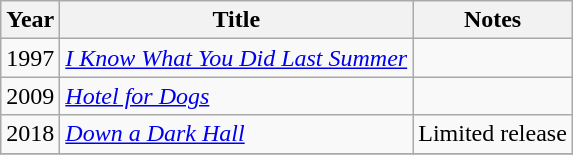<table class="wikitable sortable">
<tr>
<th>Year</th>
<th>Title</th>
<th>Notes</th>
</tr>
<tr>
<td>1997</td>
<td><em><a href='#'>I Know What You Did Last Summer</a></em></td>
<td></td>
</tr>
<tr>
<td>2009</td>
<td><em><a href='#'>Hotel for Dogs</a></em></td>
<td></td>
</tr>
<tr>
<td>2018</td>
<td><em><a href='#'>Down a Dark Hall</a></em></td>
<td>Limited release</td>
</tr>
<tr>
</tr>
</table>
